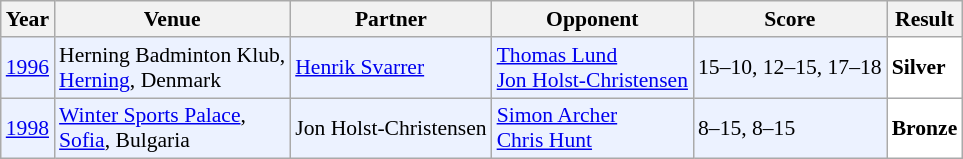<table class="sortable wikitable" style="font-size: 90%;">
<tr>
<th>Year</th>
<th>Venue</th>
<th>Partner</th>
<th>Opponent</th>
<th>Score</th>
<th>Result</th>
</tr>
<tr style="background:#ECF2FF">
<td align="center"><a href='#'>1996</a></td>
<td align="left">Herning Badminton Klub,<br><a href='#'>Herning</a>, Denmark</td>
<td align="left"> <a href='#'>Henrik Svarrer</a></td>
<td align="left"> <a href='#'>Thomas Lund</a><br> <a href='#'>Jon Holst-Christensen</a></td>
<td align="left">15–10, 12–15, 17–18</td>
<td style="text-align:left; background:white"> <strong>Silver</strong></td>
</tr>
<tr style="background:#ECF2FF">
<td align="center"><a href='#'>1998</a></td>
<td align="left"><a href='#'>Winter Sports Palace</a>,<br><a href='#'>Sofia</a>, Bulgaria</td>
<td align="left"> Jon Holst-Christensen</td>
<td align="left"> <a href='#'>Simon Archer</a><br> <a href='#'>Chris Hunt</a></td>
<td align="left">8–15, 8–15</td>
<td style="text-align:left; background:white"> <strong>Bronze</strong></td>
</tr>
</table>
